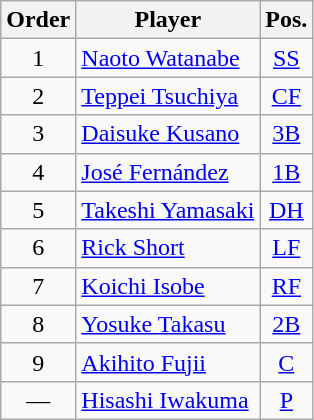<table class="wikitable" style="text-align:center;">
<tr>
<th>Order</th>
<th>Player</th>
<th>Pos.</th>
</tr>
<tr>
<td>1</td>
<td style="text-align:left;"><a href='#'>Naoto Watanabe</a></td>
<td><a href='#'>SS</a></td>
</tr>
<tr>
<td>2</td>
<td style="text-align:left;"><a href='#'>Teppei Tsuchiya</a></td>
<td><a href='#'>CF</a></td>
</tr>
<tr>
<td>3</td>
<td style="text-align:left;"><a href='#'>Daisuke Kusano</a></td>
<td><a href='#'>3B</a></td>
</tr>
<tr>
<td>4</td>
<td style="text-align:left;"><a href='#'>José Fernández</a></td>
<td><a href='#'>1B</a></td>
</tr>
<tr>
<td>5</td>
<td style="text-align:left;"><a href='#'>Takeshi Yamasaki</a></td>
<td><a href='#'>DH</a></td>
</tr>
<tr>
<td>6</td>
<td style="text-align:left;"><a href='#'>Rick Short</a></td>
<td><a href='#'>LF</a></td>
</tr>
<tr>
<td>7</td>
<td style="text-align:left;"><a href='#'>Koichi Isobe</a></td>
<td><a href='#'>RF</a></td>
</tr>
<tr>
<td>8</td>
<td style="text-align:left;"><a href='#'>Yosuke Takasu</a></td>
<td><a href='#'>2B</a></td>
</tr>
<tr>
<td>9</td>
<td style="text-align:left;"><a href='#'>Akihito Fujii</a></td>
<td><a href='#'>C</a></td>
</tr>
<tr>
<td>—</td>
<td style="text-align:left;"><a href='#'>Hisashi Iwakuma</a></td>
<td><a href='#'>P</a></td>
</tr>
</table>
